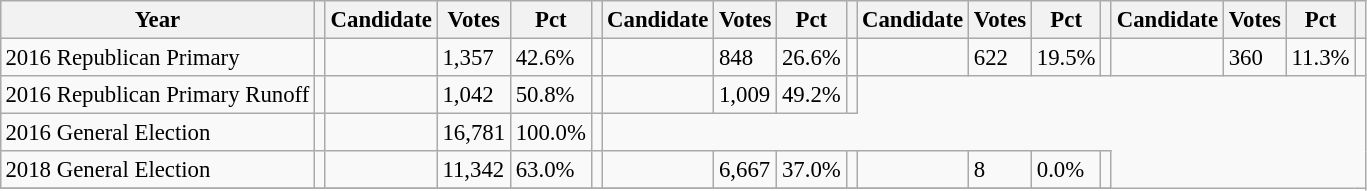<table class="wikitable" style="margin:0.5em ; font-size:95%">
<tr>
<th>Year</th>
<th></th>
<th>Candidate</th>
<th>Votes</th>
<th>Pct</th>
<th></th>
<th>Candidate</th>
<th>Votes</th>
<th>Pct</th>
<th></th>
<th>Candidate</th>
<th>Votes</th>
<th>Pct</th>
<th></th>
<th>Candidate</th>
<th>Votes</th>
<th>Pct</th>
<th></th>
</tr>
<tr>
<td>2016 Republican Primary</td>
<td></td>
<td></td>
<td>1,357</td>
<td>42.6%</td>
<td></td>
<td></td>
<td>848</td>
<td>26.6%</td>
<td></td>
<td></td>
<td>622</td>
<td>19.5%</td>
<td></td>
<td></td>
<td>360</td>
<td>11.3%</td>
<td></td>
</tr>
<tr>
<td>2016 Republican Primary Runoff</td>
<td></td>
<td></td>
<td>1,042</td>
<td>50.8%</td>
<td></td>
<td></td>
<td>1,009</td>
<td>49.2%</td>
<td></td>
</tr>
<tr>
<td>2016 General Election</td>
<td></td>
<td></td>
<td>16,781</td>
<td>100.0%</td>
<td></td>
</tr>
<tr>
<td>2018 General Election</td>
<td></td>
<td></td>
<td>11,342</td>
<td>63.0%</td>
<td></td>
<td></td>
<td>6,667</td>
<td>37.0%</td>
<td></td>
<td></td>
<td>8</td>
<td>0.0%</td>
<td></td>
</tr>
<tr>
</tr>
</table>
